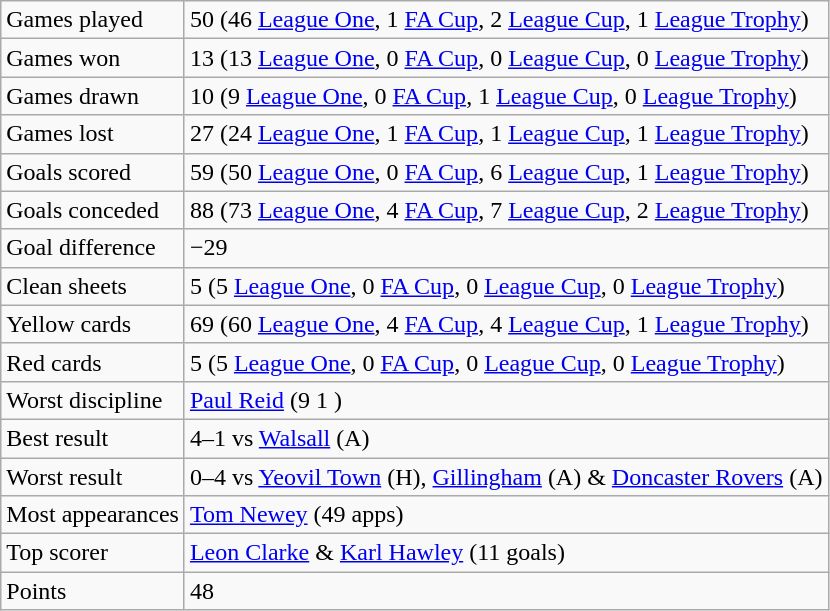<table class="wikitable">
<tr>
<td>Games played</td>
<td>50 (46 <a href='#'>League One</a>, 1 <a href='#'>FA Cup</a>, 2 <a href='#'>League Cup</a>, 1 <a href='#'>League Trophy</a>)</td>
</tr>
<tr>
<td>Games won</td>
<td>13 (13 <a href='#'>League One</a>, 0 <a href='#'>FA Cup</a>, 0 <a href='#'>League Cup</a>, 0 <a href='#'>League Trophy</a>)</td>
</tr>
<tr>
<td>Games drawn</td>
<td>10 (9 <a href='#'>League One</a>, 0 <a href='#'>FA Cup</a>, 1 <a href='#'>League Cup</a>, 0 <a href='#'>League Trophy</a>)</td>
</tr>
<tr>
<td>Games lost</td>
<td>27 (24 <a href='#'>League One</a>, 1 <a href='#'>FA Cup</a>, 1 <a href='#'>League Cup</a>, 1 <a href='#'>League Trophy</a>)</td>
</tr>
<tr>
<td>Goals scored</td>
<td>59 (50 <a href='#'>League One</a>, 0 <a href='#'>FA Cup</a>, 6 <a href='#'>League Cup</a>, 1 <a href='#'>League Trophy</a>)</td>
</tr>
<tr>
<td>Goals conceded</td>
<td>88 (73 <a href='#'>League One</a>, 4 <a href='#'>FA Cup</a>, 7 <a href='#'>League Cup</a>, 2 <a href='#'>League Trophy</a>)</td>
</tr>
<tr>
<td>Goal difference</td>
<td>−29</td>
</tr>
<tr>
<td>Clean sheets</td>
<td>5 (5 <a href='#'>League One</a>, 0 <a href='#'>FA Cup</a>, 0 <a href='#'>League Cup</a>, 0 <a href='#'>League Trophy</a>)</td>
</tr>
<tr>
<td>Yellow cards</td>
<td>69 (60 <a href='#'>League One</a>, 4 <a href='#'>FA Cup</a>, 4 <a href='#'>League Cup</a>, 1 <a href='#'>League Trophy</a>)</td>
</tr>
<tr>
<td>Red cards</td>
<td>5 (5 <a href='#'>League One</a>, 0 <a href='#'>FA Cup</a>, 0 <a href='#'>League Cup</a>, 0 <a href='#'>League Trophy</a>)</td>
</tr>
<tr>
<td>Worst discipline</td>
<td><a href='#'>Paul Reid</a> (9  1 )</td>
</tr>
<tr>
<td>Best result</td>
<td>4–1 vs <a href='#'>Walsall</a> (A)</td>
</tr>
<tr>
<td>Worst result</td>
<td>0–4 vs <a href='#'>Yeovil Town</a> (H), <a href='#'>Gillingham</a> (A) & <a href='#'>Doncaster Rovers</a> (A)</td>
</tr>
<tr>
<td>Most appearances</td>
<td><a href='#'>Tom Newey</a> (49 apps)</td>
</tr>
<tr>
<td>Top scorer</td>
<td><a href='#'>Leon Clarke</a> & <a href='#'>Karl Hawley</a> (11 goals)</td>
</tr>
<tr>
<td>Points</td>
<td>48</td>
</tr>
</table>
